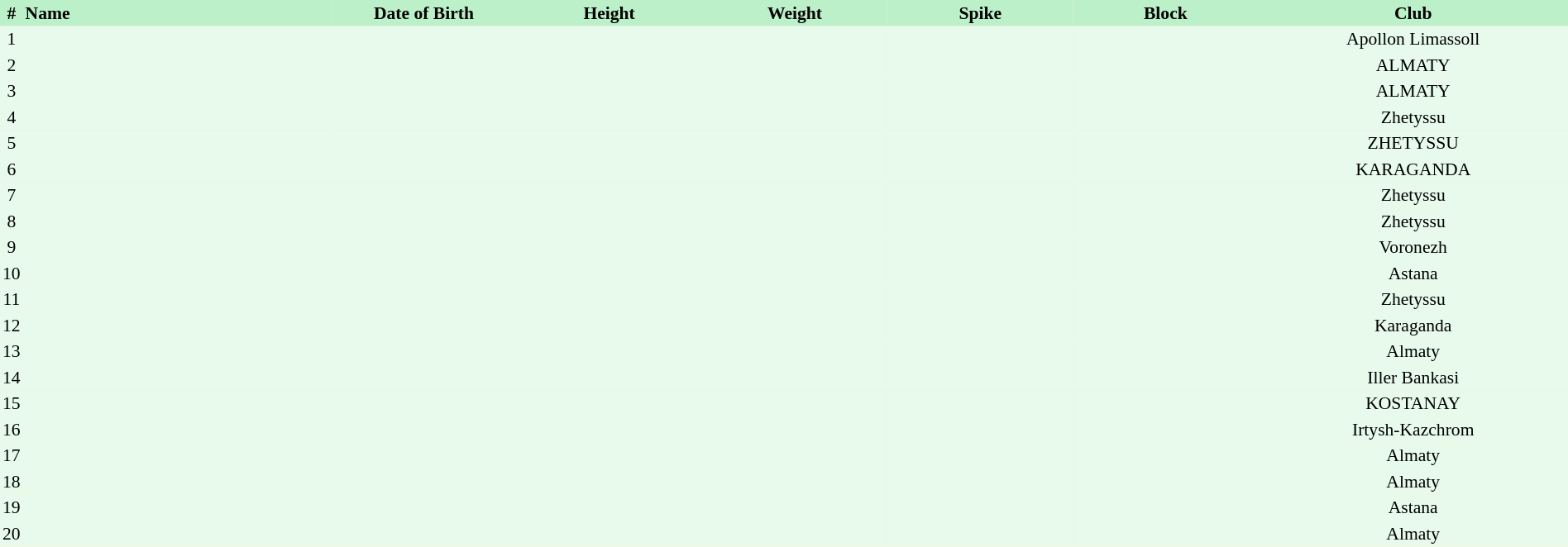<table border=0 cellpadding=2 cellspacing=0  |- bgcolor=#FFECCE style="text-align:center; font-size:90%; width:100%">
<tr bgcolor=#BBF0C9>
<th>#</th>
<th align=left width=20%>Name</th>
<th width=12%>Date of Birth</th>
<th width=12%>Height</th>
<th width=12%>Weight</th>
<th width=12%>Spike</th>
<th width=12%>Block</th>
<th width=20%>Club</th>
</tr>
<tr bgcolor=#E7FAEC>
<td>1</td>
<td align=left></td>
<td align=right></td>
<td></td>
<td></td>
<td></td>
<td></td>
<td>Apollon Limassoll</td>
</tr>
<tr bgcolor=#E7FAEC>
<td>2</td>
<td align=left></td>
<td align=right></td>
<td></td>
<td></td>
<td></td>
<td></td>
<td>ALMATY</td>
</tr>
<tr bgcolor=#E7FAEC>
<td>3</td>
<td align=left></td>
<td align=right></td>
<td></td>
<td></td>
<td></td>
<td></td>
<td>ALMATY</td>
</tr>
<tr bgcolor=#E7FAEC>
<td>4</td>
<td align=left></td>
<td align=right></td>
<td></td>
<td></td>
<td></td>
<td></td>
<td>Zhetyssu</td>
</tr>
<tr bgcolor=#E7FAEC>
<td>5</td>
<td align=left></td>
<td align=right></td>
<td></td>
<td></td>
<td></td>
<td></td>
<td>ZHETYSSU</td>
</tr>
<tr bgcolor=#E7FAEC>
<td>6</td>
<td align=left></td>
<td align=right></td>
<td></td>
<td></td>
<td></td>
<td></td>
<td>KARAGANDA</td>
</tr>
<tr bgcolor=#E7FAEC>
<td>7</td>
<td align=left></td>
<td align=right></td>
<td></td>
<td></td>
<td></td>
<td></td>
<td>Zhetyssu</td>
</tr>
<tr bgcolor=#E7FAEC>
<td>8</td>
<td align=left></td>
<td align=right></td>
<td></td>
<td></td>
<td></td>
<td></td>
<td>Zhetyssu</td>
</tr>
<tr bgcolor=#E7FAEC>
<td>9</td>
<td align=left></td>
<td align=right></td>
<td></td>
<td></td>
<td></td>
<td></td>
<td>Voronezh</td>
</tr>
<tr bgcolor=#E7FAEC>
<td>10</td>
<td align=left></td>
<td align=right></td>
<td></td>
<td></td>
<td></td>
<td></td>
<td>Astana</td>
</tr>
<tr bgcolor=#E7FAEC>
<td>11</td>
<td align=left></td>
<td align=right></td>
<td></td>
<td></td>
<td></td>
<td></td>
<td>Zhetyssu</td>
</tr>
<tr bgcolor=#E7FAEC>
<td>12</td>
<td align=left></td>
<td align=right></td>
<td></td>
<td></td>
<td></td>
<td></td>
<td>Karaganda</td>
</tr>
<tr bgcolor=#E7FAEC>
<td>13</td>
<td align=left></td>
<td align=right></td>
<td></td>
<td></td>
<td></td>
<td></td>
<td>Almaty</td>
</tr>
<tr bgcolor=#E7FAEC>
<td>14</td>
<td align=left></td>
<td align=right></td>
<td></td>
<td></td>
<td></td>
<td></td>
<td>Iller Bankasi</td>
</tr>
<tr bgcolor=#E7FAEC>
<td>15</td>
<td align=left></td>
<td align=right></td>
<td></td>
<td></td>
<td></td>
<td></td>
<td>KOSTANAY</td>
</tr>
<tr bgcolor=#E7FAEC>
<td>16</td>
<td align=left></td>
<td align=right></td>
<td></td>
<td></td>
<td></td>
<td></td>
<td>Irtysh-Kazchrom</td>
</tr>
<tr bgcolor=#E7FAEC>
<td>17</td>
<td align=left></td>
<td align=right></td>
<td></td>
<td></td>
<td></td>
<td></td>
<td>Almaty</td>
</tr>
<tr bgcolor=#E7FAEC>
<td>18</td>
<td align=left></td>
<td align=right></td>
<td></td>
<td></td>
<td></td>
<td></td>
<td>Almaty</td>
</tr>
<tr bgcolor=#E7FAEC>
<td>19</td>
<td align=left></td>
<td align=right></td>
<td></td>
<td></td>
<td></td>
<td></td>
<td>Astana</td>
</tr>
<tr bgcolor=#E7FAEC>
<td>20</td>
<td align=left></td>
<td align=right></td>
<td></td>
<td></td>
<td></td>
<td></td>
<td>Almaty</td>
</tr>
</table>
